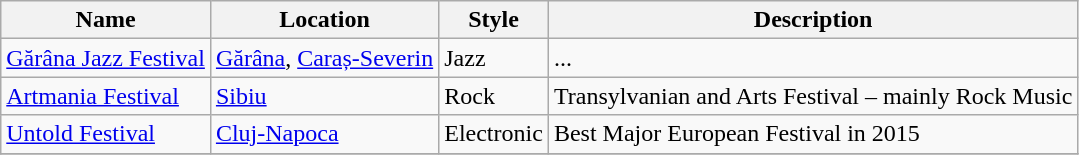<table class="wikitable sortable">
<tr>
<th>Name</th>
<th>Location</th>
<th>Style</th>
<th>Description</th>
</tr>
<tr>
<td><a href='#'>Gărâna Jazz Festival</a></td>
<td><a href='#'>Gărâna</a>, <a href='#'>Caraș-Severin</a></td>
<td>Jazz</td>
<td>...</td>
</tr>
<tr>
<td><a href='#'>Artmania Festival</a></td>
<td><a href='#'>Sibiu</a></td>
<td>Rock</td>
<td>Transylvanian and Arts Festival – mainly Rock Music</td>
</tr>
<tr>
<td><a href='#'>Untold Festival</a></td>
<td><a href='#'>Cluj-Napoca</a></td>
<td>Electronic</td>
<td>Best Major European Festival in 2015</td>
</tr>
<tr>
</tr>
</table>
